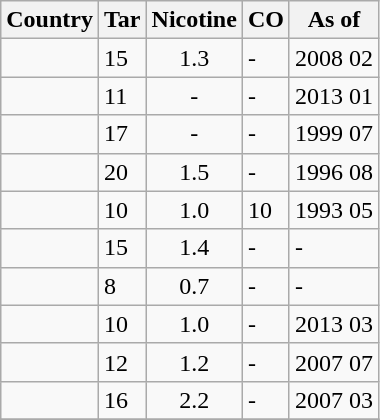<table class="wikitable sortable">
<tr>
<th>Country</th>
<th>Tar</th>
<th>Nicotine</th>
<th>CO</th>
<th>As of</th>
</tr>
<tr>
<td></td>
<td>15</td>
<td align="center">1.3</td>
<td>-</td>
<td>2008 02</td>
</tr>
<tr>
<td></td>
<td>11</td>
<td align="center">-</td>
<td>-</td>
<td>2013 01</td>
</tr>
<tr>
<td></td>
<td>17</td>
<td align="center">-</td>
<td>-</td>
<td>1999 07</td>
</tr>
<tr>
<td></td>
<td>20</td>
<td align="center">1.5</td>
<td>-</td>
<td>1996 08</td>
</tr>
<tr>
<td></td>
<td>10</td>
<td align="center">1.0</td>
<td>10</td>
<td>1993 05</td>
</tr>
<tr>
<td></td>
<td>15</td>
<td align="center">1.4</td>
<td>-</td>
<td>-</td>
</tr>
<tr>
<td></td>
<td>8</td>
<td align="center">0.7</td>
<td>-</td>
<td>-</td>
</tr>
<tr>
<td></td>
<td>10</td>
<td align="center">1.0</td>
<td>-</td>
<td>2013 03</td>
</tr>
<tr>
<td></td>
<td>12</td>
<td align="center">1.2</td>
<td>-</td>
<td>2007 07</td>
</tr>
<tr>
<td></td>
<td>16</td>
<td align="center">2.2</td>
<td>-</td>
<td>2007 03</td>
</tr>
<tr>
</tr>
</table>
